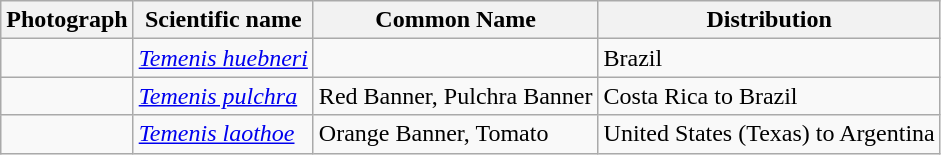<table class="wikitable">
<tr>
<th>Photograph</th>
<th>Scientific name</th>
<th>Common Name</th>
<th>Distribution</th>
</tr>
<tr>
<td></td>
<td><em><a href='#'>Temenis huebneri</a></em><br></td>
<td></td>
<td>Brazil</td>
</tr>
<tr>
<td></td>
<td><em><a href='#'>Temenis pulchra</a></em><br></td>
<td>Red Banner, Pulchra Banner</td>
<td>Costa Rica to Brazil</td>
</tr>
<tr>
<td></td>
<td><em><a href='#'>Temenis laothoe</a></em><br></td>
<td>Orange Banner, Tomato</td>
<td>United States (Texas) to Argentina</td>
</tr>
</table>
